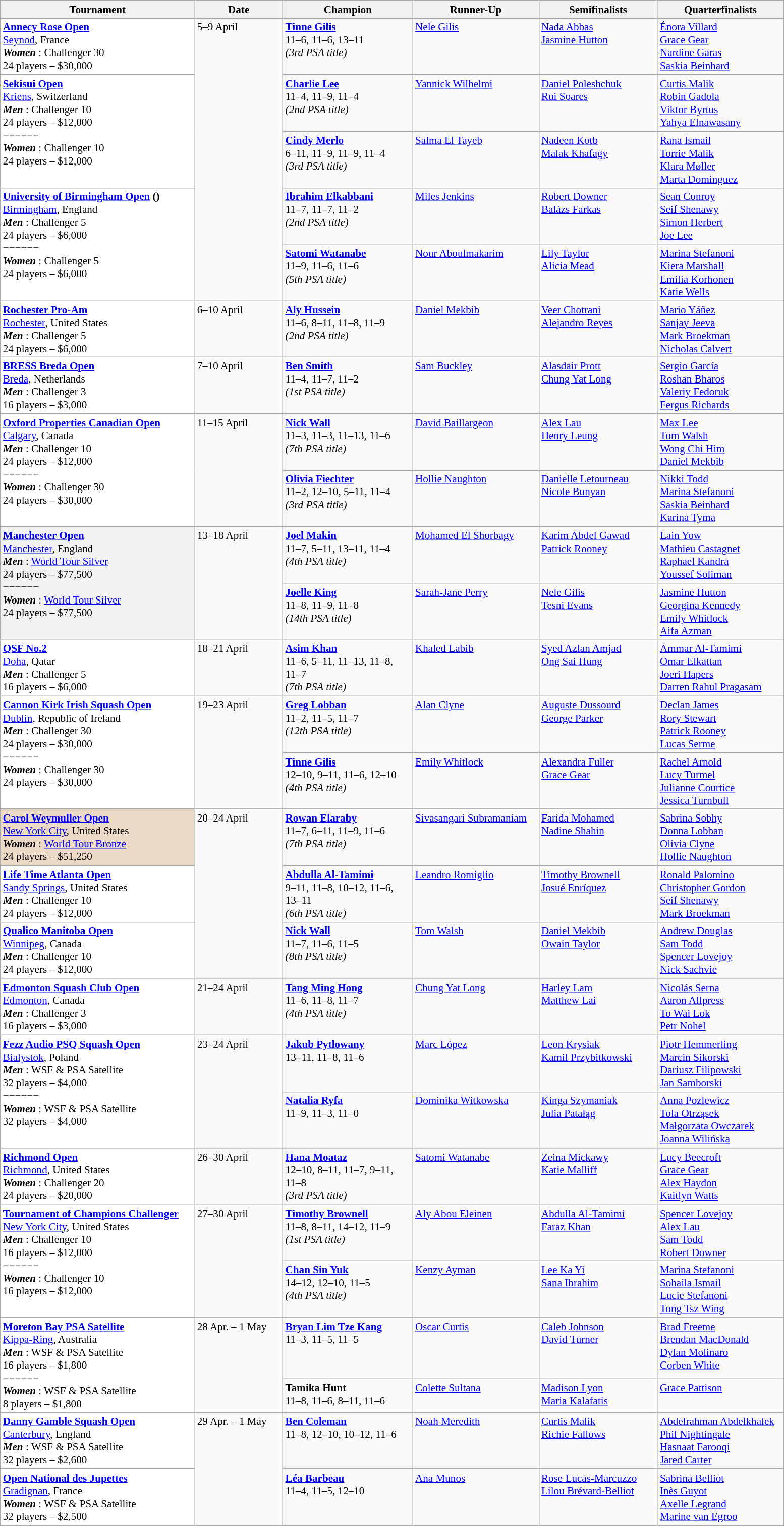<table class="wikitable" style="font-size:88%">
<tr>
<th width=250>Tournament</th>
<th width=110>Date</th>
<th width=165>Champion</th>
<th width=160>Runner-Up</th>
<th width=150>Semifinalists</th>
<th width=160>Quarterfinalists</th>
</tr>
<tr style="vertical-align:top">
<td style="background:#fff;"><strong><a href='#'>Annecy Rose Open</a></strong><br> <a href='#'>Seynod</a>, France<br><strong> <em>Women</em> </strong>: Challenger 30<br>24 players – $30,000</td>
<td rowspan=5>5–9 April</td>
<td> <strong><a href='#'>Tinne Gilis</a></strong><br>11–6, 11–6, 13–11<br><em>(3rd PSA title)</em></td>
<td> <a href='#'>Nele Gilis</a></td>
<td> <a href='#'>Nada Abbas</a><br> <a href='#'>Jasmine Hutton</a></td>
<td> <a href='#'>Énora Villard</a><br> <a href='#'>Grace Gear</a><br> <a href='#'>Nardine Garas</a><br> <a href='#'>Saskia Beinhard</a></td>
</tr>
<tr style="vertical-align:top">
<td rowspan=2 style="background:#fff;"><strong><a href='#'>Sekisui Open</a></strong><br> <a href='#'>Kriens</a>, Switzerland<br><strong> <em>Men</em> </strong>: Challenger 10<br>24 players – $12,000<br>−−−−−−<br><strong> <em>Women</em> </strong>: Challenger 10<br>24 players – $12,000</td>
<td> <strong><a href='#'>Charlie Lee</a></strong><br>11–4, 11–9, 11–4<br><em>(2nd PSA title)</em></td>
<td> <a href='#'>Yannick Wilhelmi</a></td>
<td> <a href='#'>Daniel Poleshchuk</a><br> <a href='#'>Rui Soares</a></td>
<td> <a href='#'>Curtis Malik</a><br> <a href='#'>Robin Gadola</a><br> <a href='#'>Viktor Byrtus</a><br> <a href='#'>Yahya Elnawasany</a></td>
</tr>
<tr style="vertical-align:top">
<td> <strong><a href='#'>Cindy Merlo</a></strong><br>6–11, 11–9, 11–9, 11–4<br><em>(3rd PSA title)</em></td>
<td> <a href='#'>Salma El Tayeb</a></td>
<td> <a href='#'>Nadeen Kotb</a><br> <a href='#'>Malak Khafagy</a></td>
<td> <a href='#'>Rana Ismail</a><br> <a href='#'>Torrie Malik</a><br> <a href='#'>Klara Møller</a><br> <a href='#'>Marta Domínguez</a></td>
</tr>
<tr style="vertical-align:top">
<td rowspan=2 style="background:#fff;"><strong><a href='#'>University of Birmingham Open</a> ()</strong><br> <a href='#'>Birmingham</a>, England<br><strong> <em>Men</em> </strong>: Challenger 5<br>24 players – $6,000<br>−−−−−−<br><strong> <em>Women</em> </strong>: Challenger 5<br>24 players – $6,000</td>
<td> <strong><a href='#'>Ibrahim Elkabbani</a></strong><br>11–7, 11–7, 11–2<br><em>(2nd PSA title)</em></td>
<td> <a href='#'>Miles Jenkins</a></td>
<td> <a href='#'>Robert Downer</a><br> <a href='#'>Balázs Farkas</a></td>
<td> <a href='#'>Sean Conroy</a><br> <a href='#'>Seif Shenawy</a><br> <a href='#'>Simon Herbert</a><br> <a href='#'>Joe Lee</a></td>
</tr>
<tr style="vertical-align:top">
<td> <strong><a href='#'>Satomi Watanabe</a></strong><br>11–9, 11–6, 11–6<br><em>(5th PSA title)</em></td>
<td> <a href='#'>Nour Aboulmakarim</a></td>
<td> <a href='#'>Lily Taylor</a><br> <a href='#'>Alicia Mead</a></td>
<td> <a href='#'>Marina Stefanoni</a><br> <a href='#'>Kiera Marshall</a><br> <a href='#'>Emilia Korhonen</a><br> <a href='#'>Katie Wells</a></td>
</tr>
<tr style="vertical-align:top">
<td style="background:#fff;"><strong><a href='#'>Rochester Pro-Am</a></strong><br> <a href='#'>Rochester</a>, United States<br><strong> <em>Men</em> </strong>: Challenger 5<br>24 players – $6,000</td>
<td>6–10 April</td>
<td> <strong><a href='#'>Aly Hussein</a></strong><br>11–6, 8–11, 11–8, 11–9<br><em>(2nd PSA title)</em></td>
<td> <a href='#'>Daniel Mekbib</a></td>
<td> <a href='#'>Veer Chotrani</a><br> <a href='#'>Alejandro Reyes</a></td>
<td> <a href='#'>Mario Yáñez</a><br> <a href='#'>Sanjay Jeeva</a><br> <a href='#'>Mark Broekman</a><br> <a href='#'>Nicholas Calvert</a></td>
</tr>
<tr style="vertical-align:top">
<td style="background:#fff;"><strong><a href='#'>BRESS Breda Open</a></strong><br> <a href='#'>Breda</a>, Netherlands<br><strong> <em>Men</em> </strong>: Challenger 3<br>16 players – $3,000</td>
<td>7–10 April</td>
<td> <strong><a href='#'>Ben Smith</a></strong><br>11–4, 11–7, 11–2<br><em>(1st PSA title)</em></td>
<td> <a href='#'>Sam Buckley</a></td>
<td> <a href='#'>Alasdair Prott</a><br> <a href='#'>Chung Yat Long</a></td>
<td> <a href='#'>Sergio García</a><br> <a href='#'>Roshan Bharos</a><br> <a href='#'>Valeriy Fedoruk</a><br> <a href='#'>Fergus Richards</a></td>
</tr>
<tr style="vertical-align:top">
<td rowspan=2 style="background:#fff;"><strong><a href='#'>Oxford Properties Canadian Open</a></strong><br> <a href='#'>Calgary</a>, Canada<br><strong> <em>Men</em> </strong>: Challenger 10<br>24 players – $12,000<br>−−−−−−<br><strong> <em>Women</em> </strong>: Challenger 30<br>24 players – $30,000</td>
<td rowspan=2>11–15 April</td>
<td> <strong><a href='#'>Nick Wall</a></strong><br>11–3, 11–3, 11–13, 11–6<br><em>(7th PSA title)</em></td>
<td> <a href='#'>David Baillargeon</a></td>
<td> <a href='#'>Alex Lau</a><br> <a href='#'>Henry Leung</a></td>
<td> <a href='#'>Max Lee</a><br> <a href='#'>Tom Walsh</a><br> <a href='#'>Wong Chi Him</a><br> <a href='#'>Daniel Mekbib</a></td>
</tr>
<tr style="vertical-align:top">
<td> <strong><a href='#'>Olivia Fiechter</a></strong><br>11–2, 12–10, 5–11, 11–4<br><em>(3rd PSA title)</em></td>
<td> <a href='#'>Hollie Naughton</a></td>
<td> <a href='#'>Danielle Letourneau</a><br> <a href='#'>Nicole Bunyan</a></td>
<td> <a href='#'>Nikki Todd</a><br> <a href='#'>Marina Stefanoni</a><br> <a href='#'>Saskia Beinhard</a><br> <a href='#'>Karina Tyma</a></td>
</tr>
<tr style="vertical-align:top">
<td rowspan=2 style="background:#f2f2f2;"><strong><a href='#'>Manchester Open</a></strong><br> <a href='#'>Manchester</a>, England<br><strong> <em>Men</em> </strong>: <a href='#'>World Tour Silver</a><br>24 players – $77,500<br>−−−−−−<br><strong> <em>Women</em> </strong>: <a href='#'>World Tour Silver</a><br>24 players – $77,500</td>
<td rowspan=2>13–18 April</td>
<td> <strong><a href='#'>Joel Makin</a></strong><br>11–7, 5–11, 13–11, 11–4<br><em>(4th PSA title)</em></td>
<td> <a href='#'>Mohamed El Shorbagy</a></td>
<td> <a href='#'>Karim Abdel Gawad</a><br> <a href='#'>Patrick Rooney</a></td>
<td> <a href='#'>Eain Yow</a><br> <a href='#'>Mathieu Castagnet</a><br> <a href='#'>Raphael Kandra</a><br> <a href='#'>Youssef Soliman</a></td>
</tr>
<tr style="vertical-align:top">
<td> <strong><a href='#'>Joelle King</a></strong><br>11–8, 11–9, 11–8<br><em>(14th PSA title)</em></td>
<td> <a href='#'>Sarah-Jane Perry</a></td>
<td> <a href='#'>Nele Gilis</a><br> <a href='#'>Tesni Evans</a></td>
<td> <a href='#'>Jasmine Hutton</a><br> <a href='#'>Georgina Kennedy</a><br> <a href='#'>Emily Whitlock</a><br> <a href='#'>Aifa Azman</a></td>
</tr>
<tr style="vertical-align:top">
<td style="background:#fff;"><strong><a href='#'>QSF No.2</a></strong><br> <a href='#'>Doha</a>, Qatar<br><strong> <em>Men</em> </strong>: Challenger 5<br>16 players – $6,000</td>
<td>18–21 April</td>
<td> <strong><a href='#'>Asim Khan</a></strong><br>11–6, 5–11, 11–13, 11–8, 11–7<br><em>(7th PSA title)</em></td>
<td> <a href='#'>Khaled Labib</a></td>
<td> <a href='#'>Syed Azlan Amjad</a><br> <a href='#'>Ong Sai Hung</a></td>
<td> <a href='#'>Ammar Al-Tamimi</a><br> <a href='#'>Omar Elkattan</a><br> <a href='#'>Joeri Hapers</a><br> <a href='#'>Darren Rahul Pragasam</a></td>
</tr>
<tr style="vertical-align:top">
<td rowspan=2 style="background:#fff;"><strong><a href='#'>Cannon Kirk Irish Squash Open</a></strong><br> <a href='#'>Dublin</a>, Republic of Ireland<br><strong> <em>Men</em> </strong>: Challenger 30<br>24 players – $30,000<br>−−−−−−<br><strong> <em>Women</em> </strong>: Challenger 30<br>24 players – $30,000</td>
<td rowspan=2>19–23 April</td>
<td> <strong><a href='#'>Greg Lobban</a></strong><br>11–2, 11–5, 11–7<br><em>(12th PSA title)</em></td>
<td> <a href='#'>Alan Clyne</a></td>
<td> <a href='#'>Auguste Dussourd</a><br> <a href='#'>George Parker</a></td>
<td> <a href='#'>Declan James</a><br> <a href='#'>Rory Stewart</a><br> <a href='#'>Patrick Rooney</a><br> <a href='#'>Lucas Serme</a></td>
</tr>
<tr style="vertical-align:top">
<td> <strong><a href='#'>Tinne Gilis</a></strong><br>12–10, 9–11, 11–6, 12–10<br><em>(4th PSA title)</em></td>
<td> <a href='#'>Emily Whitlock</a></td>
<td> <a href='#'>Alexandra Fuller</a><br> <a href='#'>Grace Gear</a></td>
<td> <a href='#'>Rachel Arnold</a><br> <a href='#'>Lucy Turmel</a><br> <a href='#'>Julianne Courtice</a><br> <a href='#'>Jessica Turnbull</a></td>
</tr>
<tr style="vertical-align:top">
<td style="background:#ecd9c6;"><strong><a href='#'>Carol Weymuller Open</a></strong><br> <a href='#'>New York City</a>, United States<br><strong> <em>Women</em> </strong>: <a href='#'>World Tour Bronze</a><br>24 players – $51,250</td>
<td rowspan=3>20–24 April</td>
<td> <strong><a href='#'>Rowan Elaraby</a></strong><br>11–7, 6–11, 11–9, 11–6<br><em>(7th PSA title)</em></td>
<td> <a href='#'>Sivasangari Subramaniam</a></td>
<td> <a href='#'>Farida Mohamed</a><br> <a href='#'>Nadine Shahin</a></td>
<td> <a href='#'>Sabrina Sobhy</a><br> <a href='#'>Donna Lobban</a><br> <a href='#'>Olivia Clyne</a><br> <a href='#'>Hollie Naughton</a></td>
</tr>
<tr style="vertical-align:top">
<td style="background:#fff;"><strong><a href='#'>Life Time Atlanta Open</a></strong><br> <a href='#'>Sandy Springs</a>, United States<br><strong> <em>Men</em> </strong>: Challenger 10<br>24 players – $12,000</td>
<td> <strong><a href='#'>Abdulla Al-Tamimi</a></strong><br>9–11, 11–8, 10–12, 11–6, 13–11<br><em>(6th PSA title)</em></td>
<td> <a href='#'>Leandro Romiglio</a></td>
<td> <a href='#'>Timothy Brownell</a><br> <a href='#'>Josué Enríquez</a></td>
<td> <a href='#'>Ronald Palomino</a><br> <a href='#'>Christopher Gordon</a><br> <a href='#'>Seif Shenawy</a><br> <a href='#'>Mark Broekman</a></td>
</tr>
<tr style="vertical-align:top">
<td style="background:#fff;"><strong><a href='#'>Qualico Manitoba Open</a></strong><br> <a href='#'>Winnipeg</a>, Canada<br><strong> <em>Men</em> </strong>: Challenger 10<br>24 players – $12,000</td>
<td> <strong><a href='#'>Nick Wall</a></strong><br>11–7, 11–6, 11–5<br><em>(8th PSA title)</em></td>
<td> <a href='#'>Tom Walsh</a></td>
<td> <a href='#'>Daniel Mekbib</a><br> <a href='#'>Owain Taylor</a></td>
<td> <a href='#'>Andrew Douglas</a><br> <a href='#'>Sam Todd</a><br> <a href='#'>Spencer Lovejoy</a><br> <a href='#'>Nick Sachvie</a></td>
</tr>
<tr style="vertical-align:top">
<td style="background:#fff;"><strong><a href='#'>Edmonton Squash Club Open</a></strong><br> <a href='#'>Edmonton</a>, Canada<br><strong> <em>Men</em> </strong>: Challenger 3<br>16 players – $3,000</td>
<td>21–24 April</td>
<td> <strong><a href='#'>Tang Ming Hong</a></strong><br>11–6, 11–8, 11–7<br><em>(4th PSA title)</em></td>
<td> <a href='#'>Chung Yat Long</a></td>
<td> <a href='#'>Harley Lam</a><br> <a href='#'>Matthew Lai</a></td>
<td> <a href='#'>Nicolás Serna</a><br> <a href='#'>Aaron Allpress</a><br> <a href='#'>To Wai Lok</a><br> <a href='#'>Petr Nohel</a></td>
</tr>
<tr style="vertical-align:top">
<td rowspan=2 style="background:#fff;"><strong><a href='#'>Fezz Audio PSQ Squash Open</a></strong><br> <a href='#'>Białystok</a>, Poland<br><strong> <em>Men</em> </strong>: WSF & PSA Satellite<br>32 players – $4,000<br>−−−−−−<br><em> <strong>Women</strong> </em>: WSF & PSA Satellite<br>32 players – $4,000</td>
<td rowspan=2>23–24 April</td>
<td> <strong><a href='#'>Jakub Pytlowany</a></strong><br>13–11, 11–8, 11–6</td>
<td> <a href='#'>Marc López</a></td>
<td> <a href='#'>Leon Krysiak</a><br> <a href='#'>Kamil Przybitkowski</a></td>
<td> <a href='#'>Piotr Hemmerling</a><br> <a href='#'>Marcin Sikorski</a><br> <a href='#'>Dariusz Filipowski</a><br> <a href='#'>Jan Samborski</a></td>
</tr>
<tr style="vertical-align:top">
<td> <strong><a href='#'>Natalia Ryfa</a></strong><br>11–9, 11–3, 11–0</td>
<td> <a href='#'>Dominika Witkowska</a></td>
<td> <a href='#'>Kinga Szymaniak</a><br> <a href='#'>Julia Patałąg</a></td>
<td> <a href='#'>Anna Pozlewicz</a><br> <a href='#'>Tola Otrząsek</a><br> <a href='#'>Małgorzata Owczarek</a><br> <a href='#'>Joanna Wilińska</a></td>
</tr>
<tr style="vertical-align:top">
<td style="background:#fff;"><strong><a href='#'>Richmond Open</a></strong><br> <a href='#'>Richmond</a>, United States<br><strong> <em>Women</em> </strong>: Challenger 20<br>24 players – $20,000</td>
<td>26–30 April</td>
<td> <strong><a href='#'>Hana Moataz</a></strong><br>12–10, 8–11, 11–7, 9–11, 11–8<br><em>(3rd PSA title)</em></td>
<td> <a href='#'>Satomi Watanabe</a></td>
<td> <a href='#'>Zeina Mickawy</a><br> <a href='#'>Katie Malliff</a></td>
<td> <a href='#'>Lucy Beecroft</a><br> <a href='#'>Grace Gear</a><br> <a href='#'>Alex Haydon</a><br> <a href='#'>Kaitlyn Watts</a></td>
</tr>
<tr style="vertical-align:top">
<td rowspan=2 style="background:#fff;"><strong><a href='#'> Tournament of Champions Challenger</a></strong><br> <a href='#'>New York City</a>, United States<br><strong> <em>Men</em> </strong>: Challenger 10<br>16 players – $12,000<br>−−−−−−<br><strong> <em>Women</em> </strong>: Challenger 10<br>16 players – $12,000</td>
<td rowspan=2>27–30 April</td>
<td> <strong><a href='#'>Timothy Brownell</a></strong><br>11–8, 8–11, 14–12, 11–9<br><em>(1st PSA title)</em></td>
<td> <a href='#'>Aly Abou Eleinen</a></td>
<td> <a href='#'>Abdulla Al-Tamimi</a><br> <a href='#'>Faraz Khan</a></td>
<td> <a href='#'>Spencer Lovejoy</a><br> <a href='#'>Alex Lau</a><br> <a href='#'>Sam Todd</a><br> <a href='#'>Robert Downer</a></td>
</tr>
<tr style="vertical-align:top">
<td> <strong><a href='#'>Chan Sin Yuk</a></strong><br>14–12, 12–10, 11–5<br><em>(4th PSA title)</em></td>
<td> <a href='#'>Kenzy Ayman</a></td>
<td> <a href='#'>Lee Ka Yi</a><br> <a href='#'>Sana Ibrahim</a></td>
<td> <a href='#'>Marina Stefanoni</a><br> <a href='#'>Sohaila Ismail</a><br> <a href='#'>Lucie Stefanoni</a><br> <a href='#'>Tong Tsz Wing</a></td>
</tr>
<tr style="vertical-align:top">
<td rowspan=2 style="background:#fff;"><strong><a href='#'>Moreton Bay PSA Satellite</a></strong><br> <a href='#'>Kippa-Ring</a>, Australia<br><strong> <em>Men</em> </strong>: WSF & PSA Satellite<br>16 players – $1,800<br>−−−−−−<br><em> <strong>Women</strong> </em>: WSF & PSA Satellite<br>8 players – $1,800</td>
<td rowspan=2>28 Apr. – 1 May</td>
<td> <strong><a href='#'>Bryan Lim Tze Kang</a></strong><br>11–3, 11–5, 11–5</td>
<td> <a href='#'>Oscar Curtis</a></td>
<td> <a href='#'>Caleb Johnson</a><br> <a href='#'>David Turner</a></td>
<td> <a href='#'>Brad Freeme</a><br> <a href='#'>Brendan MacDonald</a><br> <a href='#'>Dylan Molinaro</a><br> <a href='#'>Corben White</a></td>
</tr>
<tr style="vertical-align:top">
<td> <strong>Tamika Hunt</strong><br>11–8, 11–6, 8–11, 11–6</td>
<td> <a href='#'>Colette Sultana</a></td>
<td> <a href='#'>Madison Lyon</a><br> <a href='#'>Maria Kalafatis</a></td>
<td> <a href='#'>Grace Pattison</a></td>
</tr>
<tr style="vertical-align:top">
<td style="background:#fff;"><strong><a href='#'>Danny Gamble Squash Open</a></strong><br> <a href='#'>Canterbury</a>, England<br><strong> <em>Men</em> </strong>: WSF & PSA Satellite<br>32 players – $2,600</td>
<td rowspan=2>29 Apr. – 1 May</td>
<td> <strong><a href='#'>Ben Coleman</a></strong><br>11–8, 12–10, 10–12, 11–6</td>
<td> <a href='#'>Noah Meredith</a></td>
<td> <a href='#'>Curtis Malik</a><br> <a href='#'>Richie Fallows</a></td>
<td> <a href='#'>Abdelrahman Abdelkhalek</a><br> <a href='#'>Phil Nightingale</a><br> <a href='#'>Hasnaat Farooqi</a><br> <a href='#'>Jared Carter</a></td>
</tr>
<tr style="vertical-align:top">
<td style="background:#fff;"><strong><a href='#'>Open National des Jupettes</a></strong><br> <a href='#'>Gradignan</a>, France<br><strong> <em>Women</em> </strong>: WSF & PSA Satellite<br>32 players – $2,500</td>
<td> <strong><a href='#'>Léa Barbeau</a></strong><br>11–4, 11–5, 12–10</td>
<td> <a href='#'>Ana Munos</a></td>
<td> <a href='#'>Rose Lucas-Marcuzzo</a><br> <a href='#'>Lilou Brévard-Belliot</a></td>
<td> <a href='#'>Sabrina Belliot</a><br> <a href='#'>Inès Guyot</a><br> <a href='#'>Axelle Legrand</a><br> <a href='#'>Marine van Egroo</a></td>
</tr>
</table>
